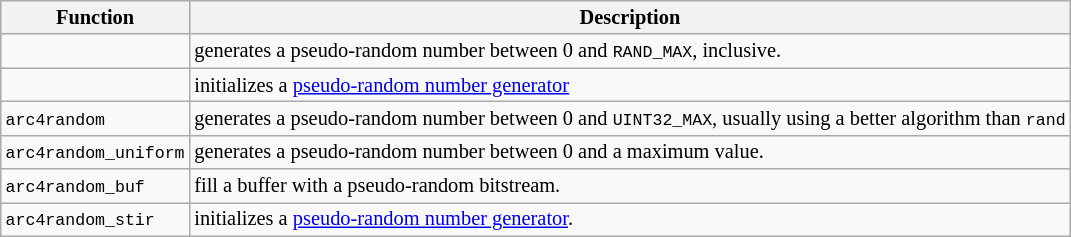<table class="wikitable" style="font-size:0.85em">
<tr>
<th>Function</th>
<th>Description</th>
</tr>
<tr>
<td><code></code></td>
<td>generates a pseudo-random number between 0 and <code>RAND_MAX</code>, inclusive.</td>
</tr>
<tr>
<td><code></code></td>
<td>initializes a <a href='#'>pseudo-random number generator</a></td>
</tr>
<tr>
<td><code>arc4random</code></td>
<td>generates a pseudo-random number between 0 and <code>UINT32_MAX</code>, usually using a better algorithm than <code>rand</code></td>
</tr>
<tr>
<td><code>arc4random_uniform</code></td>
<td>generates a pseudo-random number between 0 and a maximum value.</td>
</tr>
<tr>
<td><code>arc4random_buf</code></td>
<td>fill a buffer with a pseudo-random bitstream.</td>
</tr>
<tr>
<td><code>arc4random_stir</code></td>
<td>initializes a <a href='#'>pseudo-random number generator</a>.</td>
</tr>
</table>
